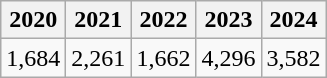<table class="wikitable">
<tr>
<th>2020</th>
<th>2021</th>
<th>2022</th>
<th>2023</th>
<th>2024</th>
</tr>
<tr>
<td>1,684</td>
<td>2,261</td>
<td>1,662</td>
<td>4,296</td>
<td>3,582</td>
</tr>
</table>
